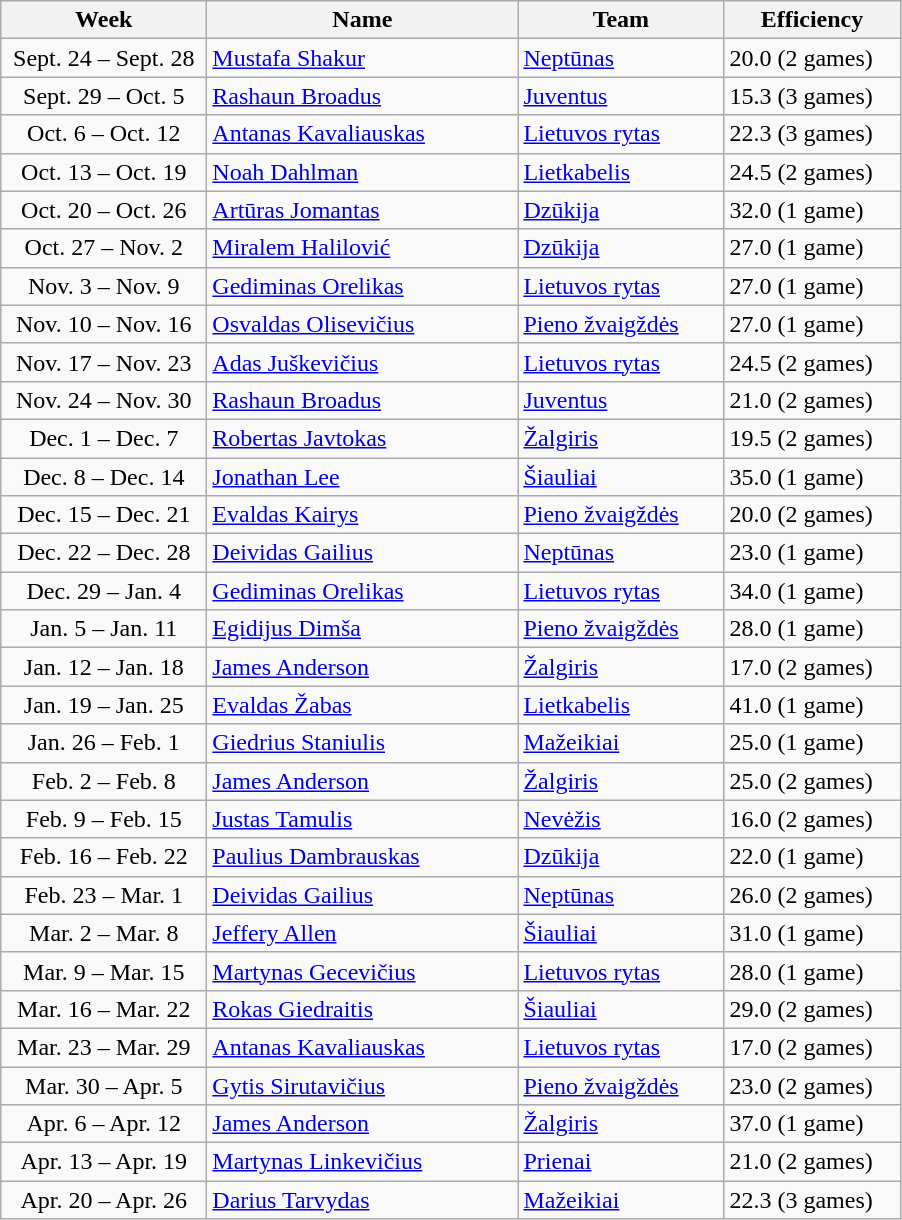<table class="wikitable sortable" style="text-align:left">
<tr>
<th width=130px>Week</th>
<th width=200px>Name</th>
<th width=130px>Team</th>
<th width=110px>Efficiency</th>
</tr>
<tr>
<td align=center>Sept. 24 – Sept. 28</td>
<td> <a href='#'>Mustafa Shakur</a></td>
<td><a href='#'>Neptūnas</a></td>
<td>20.0 (2 games)</td>
</tr>
<tr>
<td align=center>Sept. 29 – Oct. 5</td>
<td> <a href='#'>Rashaun Broadus</a></td>
<td><a href='#'>Juventus</a></td>
<td>15.3 (3 games)</td>
</tr>
<tr>
<td align=center>Oct. 6 – Oct. 12</td>
<td> <a href='#'>Antanas Kavaliauskas</a></td>
<td><a href='#'>Lietuvos rytas</a></td>
<td>22.3 (3 games)</td>
</tr>
<tr>
<td align=center>Oct. 13 – Oct. 19</td>
<td> <a href='#'>Noah Dahlman</a></td>
<td><a href='#'>Lietkabelis</a></td>
<td>24.5 (2 games)</td>
</tr>
<tr>
<td align=center>Oct. 20 – Oct. 26</td>
<td> <a href='#'>Artūras Jomantas</a></td>
<td><a href='#'>Dzūkija</a></td>
<td>32.0 (1 game)</td>
</tr>
<tr>
<td align=center>Oct. 27 – Nov. 2</td>
<td> <a href='#'>Miralem Halilović</a></td>
<td><a href='#'>Dzūkija</a></td>
<td>27.0 (1 game)</td>
</tr>
<tr>
<td align=center>Nov. 3 – Nov. 9</td>
<td> <a href='#'>Gediminas Orelikas</a></td>
<td><a href='#'>Lietuvos rytas</a></td>
<td>27.0 (1 game)</td>
</tr>
<tr>
<td align=center>Nov. 10 – Nov. 16</td>
<td> <a href='#'>Osvaldas Olisevičius</a></td>
<td><a href='#'>Pieno žvaigždės</a></td>
<td>27.0 (1 game)</td>
</tr>
<tr>
<td align=center>Nov. 17 – Nov. 23</td>
<td> <a href='#'>Adas Juškevičius</a></td>
<td><a href='#'>Lietuvos rytas</a></td>
<td>24.5 (2 games)</td>
</tr>
<tr>
<td align=center>Nov. 24 – Nov. 30</td>
<td> <a href='#'>Rashaun Broadus</a></td>
<td><a href='#'>Juventus</a></td>
<td>21.0 (2 games)</td>
</tr>
<tr>
<td align=center>Dec. 1 – Dec. 7</td>
<td> <a href='#'>Robertas Javtokas</a></td>
<td><a href='#'>Žalgiris</a></td>
<td>19.5 (2 games)</td>
</tr>
<tr>
<td align=center>Dec. 8 – Dec. 14</td>
<td> <a href='#'>Jonathan Lee</a></td>
<td><a href='#'>Šiauliai</a></td>
<td>35.0 (1 game)</td>
</tr>
<tr>
<td align=center>Dec. 15 – Dec. 21</td>
<td> <a href='#'>Evaldas Kairys</a></td>
<td><a href='#'>Pieno žvaigždės</a></td>
<td>20.0 (2 games)</td>
</tr>
<tr>
<td align=center>Dec. 22 – Dec. 28</td>
<td> <a href='#'>Deividas Gailius</a></td>
<td><a href='#'>Neptūnas</a></td>
<td>23.0 (1 game)</td>
</tr>
<tr>
<td align=center>Dec. 29 – Jan. 4</td>
<td> <a href='#'>Gediminas Orelikas</a></td>
<td><a href='#'>Lietuvos rytas</a></td>
<td>34.0 (1 game)</td>
</tr>
<tr>
<td align=center>Jan. 5 – Jan. 11</td>
<td> <a href='#'>Egidijus Dimša</a></td>
<td><a href='#'>Pieno žvaigždės</a></td>
<td>28.0 (1 game)</td>
</tr>
<tr>
<td align=center>Jan. 12 – Jan. 18</td>
<td> <a href='#'>James Anderson</a></td>
<td><a href='#'>Žalgiris</a></td>
<td>17.0 (2 games)</td>
</tr>
<tr>
<td align=center>Jan. 19 – Jan. 25</td>
<td> <a href='#'>Evaldas Žabas</a></td>
<td><a href='#'>Lietkabelis</a></td>
<td>41.0 (1 game)</td>
</tr>
<tr>
<td align=center>Jan. 26 – Feb. 1</td>
<td> <a href='#'>Giedrius Staniulis</a></td>
<td><a href='#'>Mažeikiai</a></td>
<td>25.0 (1 game)</td>
</tr>
<tr>
<td align=center>Feb. 2 – Feb. 8</td>
<td> <a href='#'>James Anderson</a></td>
<td><a href='#'>Žalgiris</a></td>
<td>25.0 (2 games)</td>
</tr>
<tr>
<td align=center>Feb. 9 – Feb. 15</td>
<td> <a href='#'>Justas Tamulis</a></td>
<td><a href='#'>Nevėžis</a></td>
<td>16.0 (2 games)</td>
</tr>
<tr>
<td align=center>Feb. 16 – Feb. 22</td>
<td> <a href='#'>Paulius Dambrauskas</a></td>
<td><a href='#'>Dzūkija</a></td>
<td>22.0 (1 game)</td>
</tr>
<tr>
<td align=center>Feb. 23 – Mar. 1</td>
<td> <a href='#'>Deividas Gailius</a></td>
<td><a href='#'>Neptūnas</a></td>
<td>26.0 (2 games)</td>
</tr>
<tr>
<td align=center>Mar. 2 – Mar. 8</td>
<td> <a href='#'>Jeffery Allen</a></td>
<td><a href='#'>Šiauliai</a></td>
<td>31.0 (1 game)</td>
</tr>
<tr>
<td align=center>Mar. 9 – Mar. 15</td>
<td> <a href='#'>Martynas Gecevičius</a></td>
<td><a href='#'>Lietuvos rytas</a></td>
<td>28.0 (1 game)</td>
</tr>
<tr>
<td align=center>Mar. 16 – Mar. 22</td>
<td> <a href='#'>Rokas Giedraitis</a></td>
<td><a href='#'>Šiauliai</a></td>
<td>29.0 (2 games)</td>
</tr>
<tr>
<td align=center>Mar. 23 – Mar. 29</td>
<td> <a href='#'>Antanas Kavaliauskas</a></td>
<td><a href='#'>Lietuvos rytas</a></td>
<td>17.0 (2 games)</td>
</tr>
<tr>
<td align=center>Mar. 30 – Apr. 5</td>
<td> <a href='#'>Gytis Sirutavičius</a></td>
<td><a href='#'>Pieno žvaigždės</a></td>
<td>23.0 (2 games)</td>
</tr>
<tr>
<td align=center>Apr. 6 – Apr. 12</td>
<td> <a href='#'>James Anderson</a></td>
<td><a href='#'>Žalgiris</a></td>
<td>37.0 (1 game)</td>
</tr>
<tr>
<td align=center>Apr. 13 – Apr. 19</td>
<td> <a href='#'>Martynas Linkevičius</a></td>
<td><a href='#'>Prienai</a></td>
<td>21.0 (2 games)</td>
</tr>
<tr>
<td align=center>Apr. 20 – Apr. 26</td>
<td> <a href='#'>Darius Tarvydas</a></td>
<td><a href='#'>Mažeikiai</a></td>
<td>22.3 (3 games)</td>
</tr>
</table>
